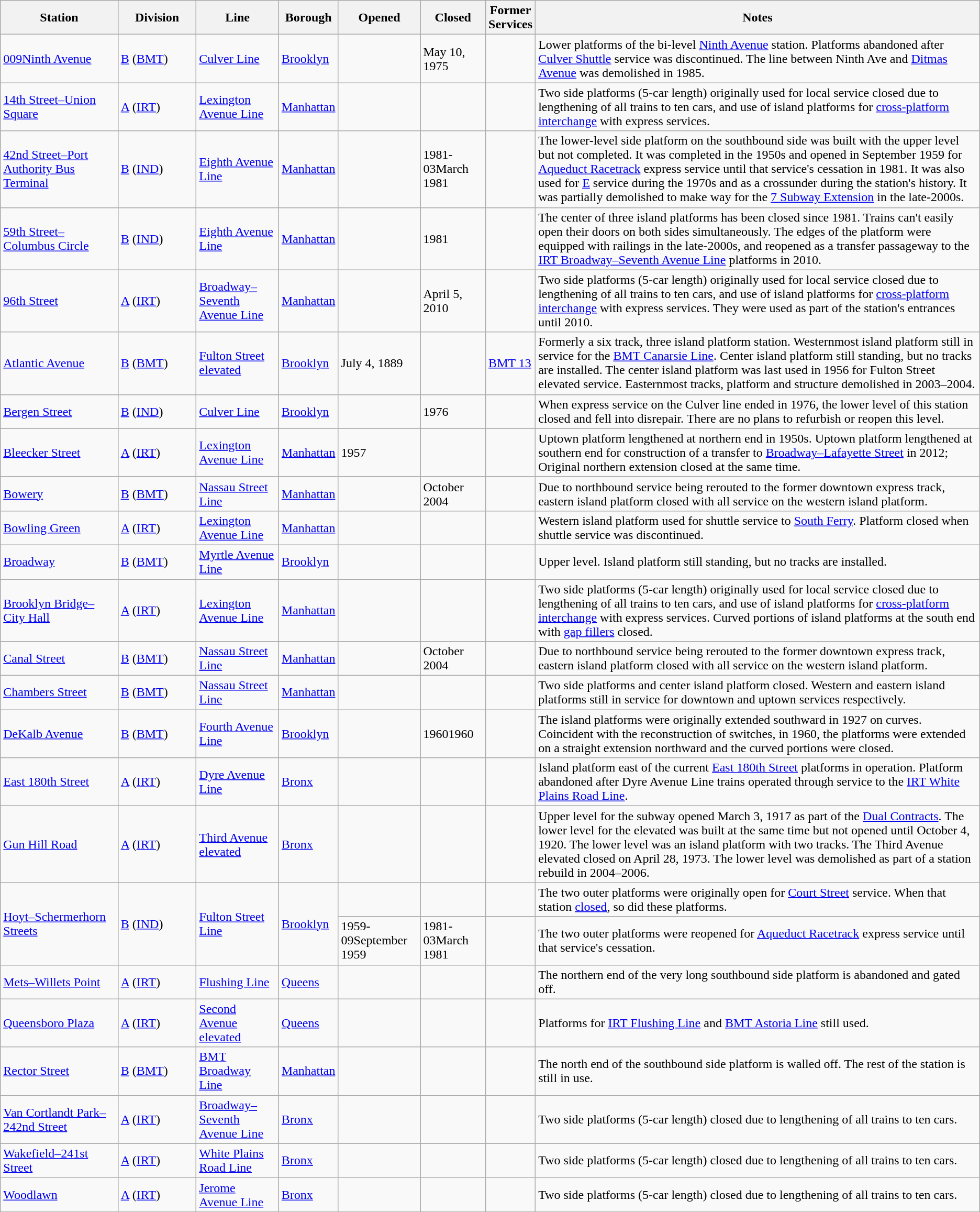<table class="wikitable sortable">
<tr>
<th width="12%">Station</th>
<th width="8%">Division</th>
<th>Line</th>
<th>Borough</th>
<th>Opened</th>
<th>Closed</th>
<th>Former<br>Services</th>
<th>Notes</th>
</tr>
<tr>
<td><a href='#'><span>009</span>Ninth Avenue</a></td>
<td><a href='#'>B</a> (<a href='#'>BMT</a>)</td>
<td><a href='#'>Culver Line</a></td>
<td><a href='#'>Brooklyn</a></td>
<td></td>
<td>May 10, 1975</td>
<td></td>
<td>Lower platforms of the bi-level <a href='#'>Ninth Avenue</a> station. Platforms abandoned after <a href='#'>Culver Shuttle</a> service was discontinued. The line between Ninth Ave and <a href='#'>Ditmas Avenue</a> was demolished in 1985.</td>
</tr>
<tr>
<td><a href='#'>14th Street–Union Square</a></td>
<td><a href='#'>A</a> (<a href='#'>IRT</a>)</td>
<td><a href='#'>Lexington Avenue Line</a></td>
<td><a href='#'>Manhattan</a></td>
<td></td>
<td></td>
<td></td>
<td>Two side platforms (5-car length) originally used for local service closed due to lengthening of all trains to ten cars, and use of island platforms for <a href='#'>cross-platform interchange</a> with express services.</td>
</tr>
<tr>
<td><a href='#'>42nd Street–Port Authority Bus Terminal</a></td>
<td><a href='#'>B</a> (<a href='#'>IND</a>)</td>
<td><a href='#'>Eighth Avenue Line</a></td>
<td><a href='#'>Manhattan</a></td>
<td></td>
<td><span>1981-03</span>March 1981</td>
<td></td>
<td>The lower-level side platform on the southbound side was built with the upper level but not completed. It was completed in the 1950s and opened in September 1959 for <a href='#'>Aqueduct Racetrack</a> express service until that service's cessation in 1981. It was also used for <a href='#'>E</a> service during the 1970s and as a crossunder during the station's history. It was partially demolished to make way for the <a href='#'>7 Subway Extension</a> in the late-2000s.</td>
</tr>
<tr>
<td><a href='#'>59th Street–Columbus Circle</a></td>
<td><a href='#'>B</a> (<a href='#'>IND</a>)</td>
<td><a href='#'>Eighth Avenue Line</a></td>
<td><a href='#'>Manhattan</a></td>
<td></td>
<td>1981</td>
<td> </td>
<td>The center of three island platforms has been closed since 1981. Trains can't easily open their doors on both sides simultaneously. The edges of the platform were equipped with railings in the late-2000s, and reopened as a transfer passageway to the <a href='#'>IRT Broadway–Seventh Avenue Line</a> platforms in 2010.</td>
</tr>
<tr>
<td><a href='#'>96th Street</a></td>
<td><a href='#'>A</a> (<a href='#'>IRT</a>)</td>
<td><a href='#'>Broadway–Seventh Avenue Line</a></td>
<td><a href='#'>Manhattan</a></td>
<td></td>
<td>April 5, 2010</td>
<td></td>
<td>Two side platforms (5-car length) originally used for local service closed due to lengthening of all trains to ten cars, and use of island platforms for <a href='#'>cross-platform interchange</a> with express services. They were used as part of the station's entrances until 2010.</td>
</tr>
<tr>
<td><a href='#'>Atlantic Avenue</a></td>
<td><a href='#'>B</a> (<a href='#'>BMT</a>)</td>
<td><a href='#'>Fulton Street elevated</a></td>
<td><a href='#'>Brooklyn</a></td>
<td>July 4, 1889</td>
<td></td>
<td><a href='#'>BMT 13</a></td>
<td>Formerly a six track, three island platform station. Westernmost island platform still in service for the <a href='#'>BMT Canarsie Line</a>. Center island platform still standing, but no tracks are installed. The center island platform was last used in 1956 for Fulton Street elevated service. Easternmost tracks, platform and structure demolished in 2003–2004.</td>
</tr>
<tr>
<td><a href='#'>Bergen Street</a></td>
<td><a href='#'>B</a> (<a href='#'>IND</a>)</td>
<td><a href='#'>Culver Line</a></td>
<td><a href='#'>Brooklyn</a></td>
<td></td>
<td>1976</td>
<td></td>
<td>When express service on the Culver line ended in 1976, the lower level of this station closed and fell into disrepair. There are no plans to refurbish or reopen this level.</td>
</tr>
<tr>
<td><a href='#'>Bleecker Street</a></td>
<td><a href='#'>A</a> (<a href='#'>IRT</a>)</td>
<td><a href='#'>Lexington Avenue Line</a></td>
<td><a href='#'>Manhattan</a></td>
<td>1957</td>
<td></td>
<td></td>
<td>Uptown platform lengthened at northern end in 1950s. Uptown platform lengthened at southern end for construction of a transfer to <a href='#'>Broadway–Lafayette Street</a> in 2012; Original northern extension closed at the same time.</td>
</tr>
<tr>
<td><a href='#'>Bowery</a></td>
<td><a href='#'>B</a> (<a href='#'>BMT</a>)</td>
<td><a href='#'>Nassau Street Line</a></td>
<td><a href='#'>Manhattan</a></td>
<td></td>
<td>October 2004</td>
<td> </td>
<td>Due to northbound service being rerouted to the former downtown express track, eastern island platform closed with all service on the western island platform.</td>
</tr>
<tr>
<td><a href='#'>Bowling Green</a></td>
<td><a href='#'>A</a> (<a href='#'>IRT</a>)</td>
<td><a href='#'>Lexington Avenue Line</a></td>
<td><a href='#'>Manhattan</a></td>
<td></td>
<td></td>
<td></td>
<td>Western island platform used for shuttle service to <a href='#'>South Ferry</a>. Platform closed when shuttle service was discontinued.</td>
</tr>
<tr>
<td><a href='#'>Broadway</a></td>
<td><a href='#'>B</a> (<a href='#'>BMT</a>)</td>
<td><a href='#'>Myrtle Avenue Line</a></td>
<td><a href='#'>Brooklyn</a></td>
<td></td>
<td></td>
<td></td>
<td>Upper level. Island platform still standing, but no tracks are installed.</td>
</tr>
<tr>
<td><a href='#'>Brooklyn Bridge–City Hall</a></td>
<td><a href='#'>A</a> (<a href='#'>IRT</a>)</td>
<td><a href='#'>Lexington Avenue Line</a></td>
<td><a href='#'>Manhattan</a></td>
<td></td>
<td></td>
<td></td>
<td>Two side platforms (5-car length) originally used for local service closed due to lengthening of all trains to ten cars, and use of island platforms for <a href='#'>cross-platform interchange</a> with express services. Curved portions of island platforms at the south end with <a href='#'>gap fillers</a> closed.</td>
</tr>
<tr>
<td><a href='#'>Canal Street</a></td>
<td><a href='#'>B</a> (<a href='#'>BMT</a>)</td>
<td><a href='#'>Nassau Street Line</a></td>
<td><a href='#'>Manhattan</a></td>
<td></td>
<td>October 2004</td>
<td> </td>
<td>Due to northbound service being rerouted to the former downtown express track, eastern island platform closed with all service on the western island platform.</td>
</tr>
<tr>
<td><a href='#'>Chambers Street</a></td>
<td><a href='#'>B</a> (<a href='#'>BMT</a>)</td>
<td><a href='#'>Nassau Street Line</a></td>
<td><a href='#'>Manhattan</a></td>
<td></td>
<td></td>
<td> </td>
<td>Two side platforms and center island platform closed. Western and eastern island platforms still in service for downtown and uptown services respectively.</td>
</tr>
<tr>
<td><a href='#'>DeKalb Avenue</a></td>
<td><a href='#'>B</a> (<a href='#'>BMT</a>)</td>
<td><a href='#'>Fourth Avenue Line</a></td>
<td><a href='#'>Brooklyn</a></td>
<td></td>
<td><span>1960</span>1960</td>
<td>    </td>
<td>The island platforms were originally extended southward in 1927 on curves. Coincident with the reconstruction of switches, in 1960, the platforms were extended on a straight extension northward and the curved portions were closed.</td>
</tr>
<tr>
<td><a href='#'>East 180th Street</a></td>
<td><a href='#'>A</a> (<a href='#'>IRT</a>)</td>
<td><a href='#'>Dyre Avenue Line</a></td>
<td><a href='#'>Bronx</a></td>
<td></td>
<td></td>
<td></td>
<td>Island platform east of the current <a href='#'>East 180th Street</a> platforms in operation. Platform abandoned after Dyre Avenue Line trains operated through service to the <a href='#'>IRT White Plains Road Line</a>.</td>
</tr>
<tr>
<td><a href='#'>Gun Hill Road</a></td>
<td><a href='#'>A</a> (<a href='#'>IRT</a>)</td>
<td><a href='#'>Third Avenue elevated</a></td>
<td><a href='#'>Bronx</a></td>
<td></td>
<td></td>
<td></td>
<td>Upper level for the subway opened March 3, 1917 as part of the <a href='#'>Dual Contracts</a>. The lower level for the elevated was built at the same time but not opened until October 4, 1920. The lower level was an island platform with two tracks. The Third Avenue elevated closed on April 28, 1973. The lower level was demolished as part of a station rebuild in 2004–2006.</td>
</tr>
<tr>
<td rowspan="2"><a href='#'>Hoyt–Schermerhorn Streets</a></td>
<td rowspan="2"><a href='#'>B</a> (<a href='#'>IND</a>)</td>
<td rowspan="2"><a href='#'>Fulton Street Line</a></td>
<td rowspan="2"><a href='#'>Brooklyn</a></td>
<td></td>
<td></td>
<td></td>
<td>The two outer platforms were originally open for <a href='#'>Court Street</a> service. When that station <a href='#'>closed</a>, so did these platforms.</td>
</tr>
<tr>
<td><span>1959-09</span>September 1959</td>
<td><span>1981-03</span>March 1981</td>
<td></td>
<td>The two outer platforms were reopened for <a href='#'>Aqueduct Racetrack</a> express service until that service's cessation.</td>
</tr>
<tr>
<td><a href='#'>Mets–Willets Point</a></td>
<td><a href='#'>A</a> (<a href='#'>IRT</a>)</td>
<td><a href='#'>Flushing Line</a></td>
<td><a href='#'>Queens</a></td>
<td></td>
<td></td>
<td></td>
<td>The northern end of the very long southbound side platform is abandoned and gated off.</td>
</tr>
<tr>
<td><a href='#'>Queensboro Plaza</a></td>
<td><a href='#'>A</a> (<a href='#'>IRT</a>)</td>
<td><a href='#'>Second Avenue elevated</a></td>
<td><a href='#'>Queens</a></td>
<td></td>
<td></td>
<td></td>
<td>Platforms for <a href='#'>IRT Flushing Line</a> and <a href='#'>BMT Astoria Line</a> still used.</td>
</tr>
<tr>
<td><a href='#'>Rector Street</a></td>
<td><a href='#'>B</a> (<a href='#'>BMT</a>)</td>
<td><a href='#'>BMT Broadway Line</a></td>
<td><a href='#'>Manhattan</a></td>
<td></td>
<td></td>
<td></td>
<td>The north end of the southbound side platform is walled off. The rest of the station is still in use.</td>
</tr>
<tr>
<td><a href='#'>Van Cortlandt Park–242nd Street</a></td>
<td><a href='#'>A</a> (<a href='#'>IRT</a>)</td>
<td><a href='#'>Broadway–Seventh Avenue Line</a></td>
<td><a href='#'>Bronx</a></td>
<td></td>
<td></td>
<td></td>
<td>Two side platforms (5-car length) closed due to lengthening of all trains to ten cars.</td>
</tr>
<tr>
<td><a href='#'>Wakefield–241st Street</a></td>
<td><a href='#'>A</a> (<a href='#'>IRT</a>)</td>
<td><a href='#'>White Plains Road Line</a></td>
<td><a href='#'>Bronx</a></td>
<td></td>
<td></td>
<td></td>
<td>Two side platforms (5-car length) closed due to lengthening of all trains to ten cars.</td>
</tr>
<tr>
<td><a href='#'>Woodlawn</a></td>
<td><a href='#'>A</a> (<a href='#'>IRT</a>)</td>
<td><a href='#'>Jerome Avenue Line</a></td>
<td><a href='#'>Bronx</a></td>
<td></td>
<td></td>
<td></td>
<td>Two side platforms (5-car length) closed due to lengthening of all trains to ten cars.</td>
</tr>
</table>
